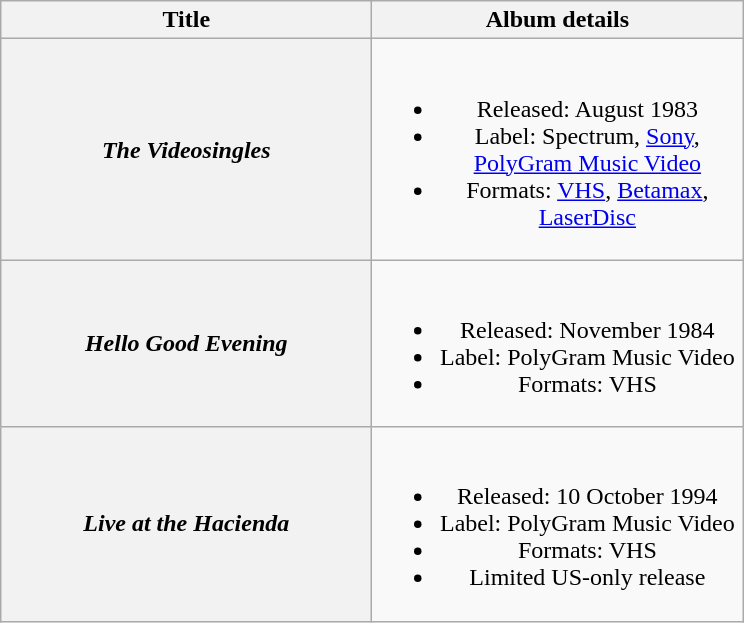<table class="wikitable plainrowheaders" style="text-align:center;">
<tr>
<th scope="col" style="width:15em;">Title</th>
<th scope="col" style="width:15em;">Album details</th>
</tr>
<tr>
<th scope="row"><em>The Videosingles</em></th>
<td><br><ul><li>Released: August 1983</li><li>Label: Spectrum, <a href='#'>Sony</a>, <a href='#'>PolyGram Music Video</a></li><li>Formats: <a href='#'>VHS</a>, <a href='#'>Betamax</a>, <a href='#'>LaserDisc</a></li></ul></td>
</tr>
<tr>
<th scope="row"><em>Hello Good Evening</em></th>
<td><br><ul><li>Released: November 1984</li><li>Label: PolyGram Music Video</li><li>Formats: VHS</li></ul></td>
</tr>
<tr>
<th scope="row"><em>Live at the Hacienda</em></th>
<td><br><ul><li>Released: 10 October 1994</li><li>Label: PolyGram Music Video</li><li>Formats: VHS</li><li>Limited US-only release</li></ul></td>
</tr>
</table>
